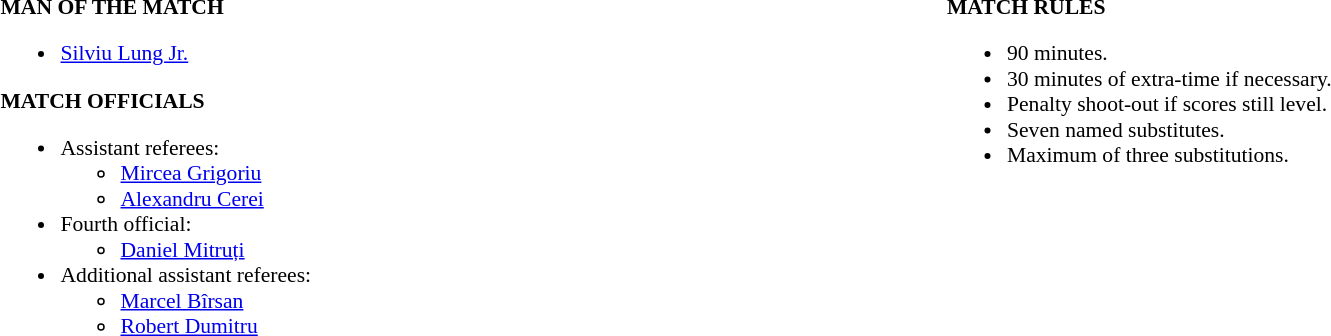<table width=100% style="font-size: 90%">
<tr>
<td width=50% valign=top><br><strong>MAN OF THE MATCH</strong><ul><li> <a href='#'>Silviu Lung Jr.</a></li></ul><strong>MATCH OFFICIALS</strong><ul><li>Assistant referees:<ul><li> <a href='#'>Mircea Grigoriu</a></li><li> <a href='#'>Alexandru Cerei</a></li></ul></li><li>Fourth official:<ul><li> <a href='#'>Daniel Mitruți</a></li></ul></li><li>Additional assistant referees:<ul><li> <a href='#'>Marcel Bîrsan</a></li><li> <a href='#'>Robert Dumitru</a></li></ul></li></ul></td>
<td width=50% valign=top><br><strong>MATCH RULES</strong><ul><li>90 minutes.</li><li>30 minutes of extra-time if necessary.</li><li>Penalty shoot-out if scores still level.</li><li>Seven named substitutes.</li><li>Maximum of three substitutions.</li></ul></td>
</tr>
</table>
